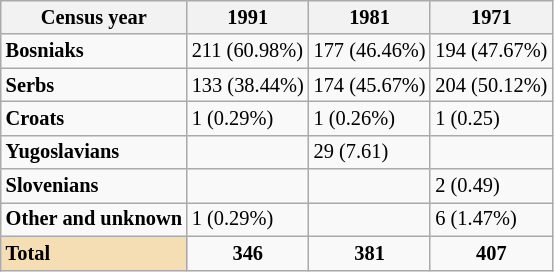<table class="wikitable" style="font-size: 85%;">
<tr>
<th>Census year</th>
<th>1991</th>
<th>1981</th>
<th>1971</th>
</tr>
<tr>
<td><strong>Bosniaks</strong></td>
<td>211 (60.98%)</td>
<td>177 (46.46%)</td>
<td>194 (47.67%)</td>
</tr>
<tr>
<td><strong>Serbs</strong></td>
<td>133 (38.44%)</td>
<td>174 (45.67%)</td>
<td>204 (50.12%)</td>
</tr>
<tr>
<td><strong>Croats</strong></td>
<td>1 (0.29%)</td>
<td>1 (0.26%)</td>
<td>1 (0.25)</td>
</tr>
<tr>
<td><strong>Yugoslavians</strong></td>
<td></td>
<td>29 (7.61)</td>
<td></td>
</tr>
<tr>
<td><strong>Slovenians</strong></td>
<td></td>
<td></td>
<td>2 (0.49)</td>
</tr>
<tr>
<td><strong>Other and unknown</strong></td>
<td>1 (0.29%)</td>
<td></td>
<td>6 (1.47%)</td>
</tr>
<tr>
<td style="background:wheat;"><strong>Total</strong></td>
<td align=center><strong>346</strong></td>
<td align=center><strong>381</strong></td>
<td align=center><strong>407</strong></td>
</tr>
</table>
